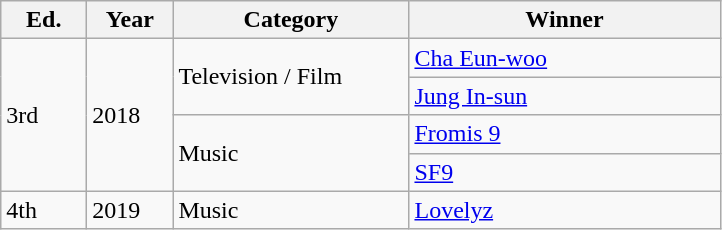<table class="wikitable">
<tr align=center>
<th style="width:50px">Ed.</th>
<th style="width:50px">Year</th>
<th style="width:150px">Category</th>
<th style="width:200px">Winner</th>
</tr>
<tr>
<td rowspan="4">3rd</td>
<td rowspan="4">2018</td>
<td rowspan="2">Television / Film</td>
<td><a href='#'>Cha Eun-woo</a></td>
</tr>
<tr>
<td><a href='#'>Jung In-sun</a></td>
</tr>
<tr>
<td rowspan="2">Music</td>
<td><a href='#'>Fromis 9</a></td>
</tr>
<tr>
<td><a href='#'>SF9</a></td>
</tr>
<tr>
<td>4th</td>
<td>2019</td>
<td>Music</td>
<td><a href='#'>Lovelyz</a></td>
</tr>
</table>
